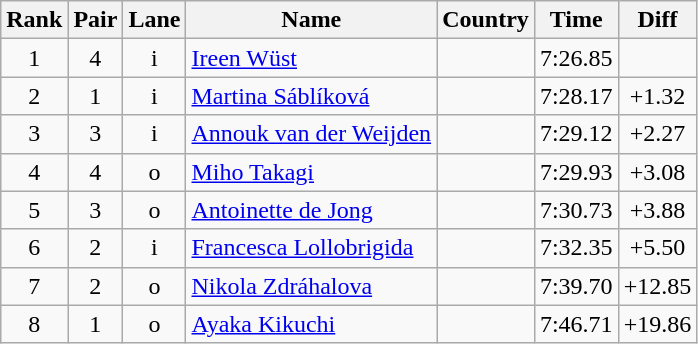<table class="wikitable sortable" style="text-align:center">
<tr>
<th>Rank</th>
<th>Pair</th>
<th>Lane</th>
<th>Name</th>
<th>Country</th>
<th>Time</th>
<th>Diff</th>
</tr>
<tr>
<td>1</td>
<td>4</td>
<td>i</td>
<td style="text-align:left;"><a href='#'>Ireen Wüst</a></td>
<td style="text-align:left;"></td>
<td>7:26.85</td>
<td></td>
</tr>
<tr>
<td>2</td>
<td>1</td>
<td>i</td>
<td style="text-align:left;"><a href='#'>Martina Sáblíková</a></td>
<td style="text-align:left;"></td>
<td>7:28.17</td>
<td>+1.32</td>
</tr>
<tr>
<td>3</td>
<td>3</td>
<td>i</td>
<td style="text-align:left;"><a href='#'>Annouk van der Weijden</a></td>
<td style="text-align:left;"></td>
<td>7:29.12</td>
<td>+2.27</td>
</tr>
<tr>
<td>4</td>
<td>4</td>
<td>o</td>
<td style="text-align:left;"><a href='#'>Miho Takagi</a></td>
<td style="text-align:left;"></td>
<td>7:29.93</td>
<td>+3.08</td>
</tr>
<tr>
<td>5</td>
<td>3</td>
<td>o</td>
<td style="text-align:left;"><a href='#'>Antoinette de Jong</a></td>
<td style="text-align:left;"></td>
<td>7:30.73</td>
<td>+3.88</td>
</tr>
<tr>
<td>6</td>
<td>2</td>
<td>i</td>
<td style="text-align:left;"><a href='#'>Francesca Lollobrigida</a></td>
<td style="text-align:left;"></td>
<td>7:32.35</td>
<td>+5.50</td>
</tr>
<tr>
<td>7</td>
<td>2</td>
<td>o</td>
<td style="text-align:left;"><a href='#'>Nikola Zdráhalova</a></td>
<td style="text-align:left;"></td>
<td>7:39.70</td>
<td>+12.85</td>
</tr>
<tr>
<td>8</td>
<td>1</td>
<td>o</td>
<td style="text-align:left;"><a href='#'>Ayaka Kikuchi</a></td>
<td style="text-align:left;"></td>
<td>7:46.71</td>
<td>+19.86</td>
</tr>
</table>
